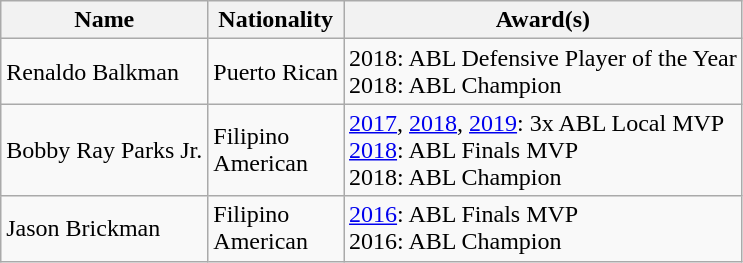<table class="wikitable">
<tr>
<th>Name</th>
<th>Nationality</th>
<th>Award(s)</th>
</tr>
<tr>
<td>Renaldo Balkman</td>
<td>Puerto Rican</td>
<td>2018: ABL Defensive Player of the Year <br> 2018: ABL Champion</td>
</tr>
<tr>
<td>Bobby Ray Parks Jr.</td>
<td>Filipino<br>American</td>
<td><a href='#'>2017</a>, <a href='#'>2018</a>, <a href='#'>2019</a>: 3x ABL Local MVP <br> <a href='#'>2018</a>: ABL Finals MVP <br> 2018: ABL Champion</td>
</tr>
<tr>
<td>Jason Brickman</td>
<td>Filipino<br>American</td>
<td><a href='#'>2016</a>: ABL Finals MVP <br> 2016: ABL Champion</td>
</tr>
</table>
